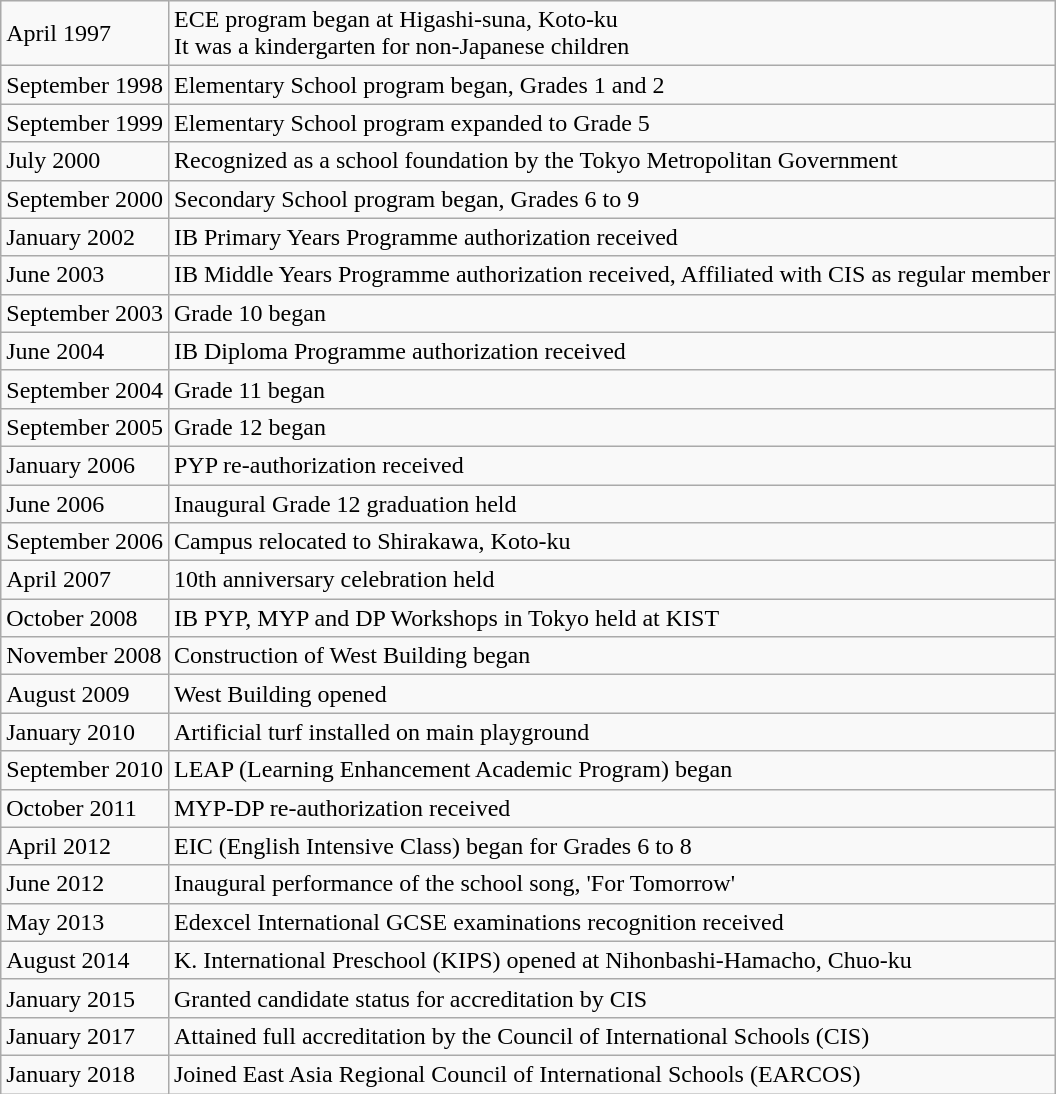<table class="wikitable">
<tr>
<td>April 1997</td>
<td>ECE program began at Higashi-suna, Koto-ku<br>It was a kindergarten for non-Japanese children</td>
</tr>
<tr>
<td>September 1998</td>
<td>Elementary School program began, Grades 1 and 2</td>
</tr>
<tr>
<td>September 1999</td>
<td>Elementary School program expanded to Grade 5</td>
</tr>
<tr>
<td>July 2000</td>
<td>Recognized as a school foundation by the Tokyo Metropolitan Government</td>
</tr>
<tr>
<td>September 2000</td>
<td>Secondary School program began, Grades 6 to 9</td>
</tr>
<tr>
<td>January 2002</td>
<td>IB Primary Years Programme authorization received</td>
</tr>
<tr>
<td>June 2003</td>
<td>IB Middle Years Programme authorization received, Affiliated with CIS as regular member</td>
</tr>
<tr>
<td>September 2003</td>
<td>Grade 10 began</td>
</tr>
<tr>
<td>June 2004</td>
<td>IB Diploma Programme authorization received</td>
</tr>
<tr>
<td>September 2004</td>
<td>Grade 11 began</td>
</tr>
<tr>
<td>September 2005</td>
<td>Grade 12 began</td>
</tr>
<tr>
<td>January 2006</td>
<td>PYP re-authorization received</td>
</tr>
<tr>
<td>June 2006</td>
<td>Inaugural Grade 12 graduation held</td>
</tr>
<tr>
<td>September 2006</td>
<td>Campus relocated to Shirakawa, Koto-ku</td>
</tr>
<tr>
<td>April 2007</td>
<td>10th anniversary celebration held</td>
</tr>
<tr>
<td>October 2008</td>
<td>IB PYP, MYP and DP Workshops in Tokyo held at KIST</td>
</tr>
<tr>
<td>November 2008</td>
<td>Construction of West Building began</td>
</tr>
<tr>
<td>August 2009</td>
<td>West Building opened</td>
</tr>
<tr>
<td>January 2010</td>
<td>Artificial turf installed on main playground</td>
</tr>
<tr>
<td>September 2010</td>
<td>LEAP (Learning Enhancement Academic Program) began</td>
</tr>
<tr>
<td>October 2011</td>
<td>MYP-DP re-authorization received</td>
</tr>
<tr>
<td>April 2012</td>
<td>EIC (English Intensive Class) began for Grades 6 to 8</td>
</tr>
<tr>
<td>June 2012</td>
<td>Inaugural performance of the school song, 'For Tomorrow'</td>
</tr>
<tr>
<td>May 2013</td>
<td>Edexcel International GCSE examinations recognition received</td>
</tr>
<tr>
<td>August 2014</td>
<td>K. International Preschool (KIPS) opened at Nihonbashi-Hamacho, Chuo-ku</td>
</tr>
<tr>
<td>January 2015</td>
<td>Granted candidate status for accreditation by CIS</td>
</tr>
<tr>
<td>January 2017</td>
<td>Attained full accreditation by the Council of International Schools (CIS)</td>
</tr>
<tr>
<td>January 2018</td>
<td>Joined East Asia Regional Council of International Schools (EARCOS)</td>
</tr>
</table>
